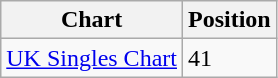<table class="wikitable">
<tr>
<th>Chart</th>
<th>Position</th>
</tr>
<tr>
<td><a href='#'>UK Singles Chart</a></td>
<td>41</td>
</tr>
</table>
